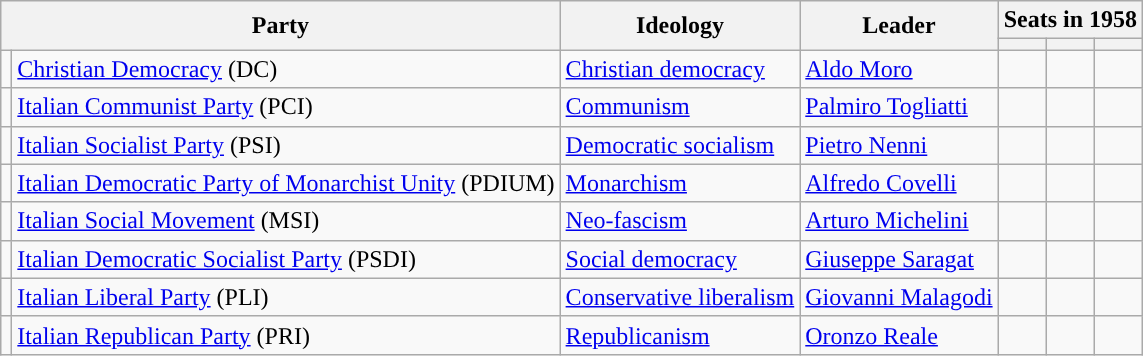<table class=wikitable style="text-align:left">
<tr>
<th colspan=2  rowspan="2">Party</th>
<th rowspan="2">Ideology</th>
<th rowspan="2">Leader</th>
<th colspan="3">Seats in 1958</th>
</tr>
<tr>
<th></th>
<th></th>
<th></th>
</tr>
<tr>
<td></td>
<td><a href='#'>Christian Democracy</a> (DC)</td>
<td><a href='#'>Christian democracy</a></td>
<td><a href='#'>Aldo Moro</a></td>
<td></td>
<td></td>
<td></td>
</tr>
<tr>
<td></td>
<td><a href='#'>Italian Communist Party</a> (PCI)</td>
<td><a href='#'>Communism</a></td>
<td><a href='#'>Palmiro Togliatti</a></td>
<td></td>
<td></td>
<td></td>
</tr>
<tr>
<td></td>
<td><a href='#'>Italian Socialist Party</a> (PSI)</td>
<td><a href='#'>Democratic socialism</a></td>
<td><a href='#'>Pietro Nenni</a></td>
<td></td>
<td></td>
<td></td>
</tr>
<tr>
<td></td>
<td><a href='#'>Italian Democratic Party of Monarchist Unity</a> (PDIUM)</td>
<td><a href='#'>Monarchism</a></td>
<td><a href='#'>Alfredo Covelli</a></td>
<td></td>
<td></td>
<td></td>
</tr>
<tr>
<td></td>
<td><a href='#'>Italian Social Movement</a> (MSI)</td>
<td><a href='#'>Neo-fascism</a></td>
<td><a href='#'>Arturo Michelini</a></td>
<td></td>
<td></td>
<td></td>
</tr>
<tr>
<td></td>
<td><a href='#'>Italian Democratic Socialist Party</a> (PSDI)</td>
<td><a href='#'>Social democracy</a></td>
<td><a href='#'>Giuseppe Saragat</a></td>
<td></td>
<td></td>
<td></td>
</tr>
<tr>
<td></td>
<td><a href='#'>Italian Liberal Party</a> (PLI)</td>
<td><a href='#'>Conservative liberalism</a></td>
<td><a href='#'>Giovanni Malagodi</a></td>
<td></td>
<td></td>
<td></td>
</tr>
<tr>
<td></td>
<td><a href='#'>Italian Republican Party</a> (PRI)</td>
<td><a href='#'>Republicanism</a></td>
<td><a href='#'>Oronzo Reale</a></td>
<td></td>
<td></td>
<td></td>
</tr>
</table>
